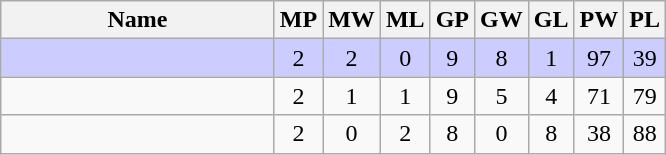<table class=wikitable style="text-align:center">
<tr>
<th width=175>Name</th>
<th width=20>MP</th>
<th width=20>MW</th>
<th width=20>ML</th>
<th width=20>GP</th>
<th width=20>GW</th>
<th width=20>GL</th>
<th width=20>PW</th>
<th width=20>PL</th>
</tr>
<tr style="background-color:#ccccff;">
<td style="text-align:left;"><strong></strong></td>
<td>2</td>
<td>2</td>
<td>0</td>
<td>9</td>
<td>8</td>
<td>1</td>
<td>97</td>
<td>39</td>
</tr>
<tr>
<td style="text-align:left;"></td>
<td>2</td>
<td>1</td>
<td>1</td>
<td>9</td>
<td>5</td>
<td>4</td>
<td>71</td>
<td>79</td>
</tr>
<tr>
<td style="text-align:left;"></td>
<td>2</td>
<td>0</td>
<td>2</td>
<td>8</td>
<td>0</td>
<td>8</td>
<td>38</td>
<td>88</td>
</tr>
</table>
